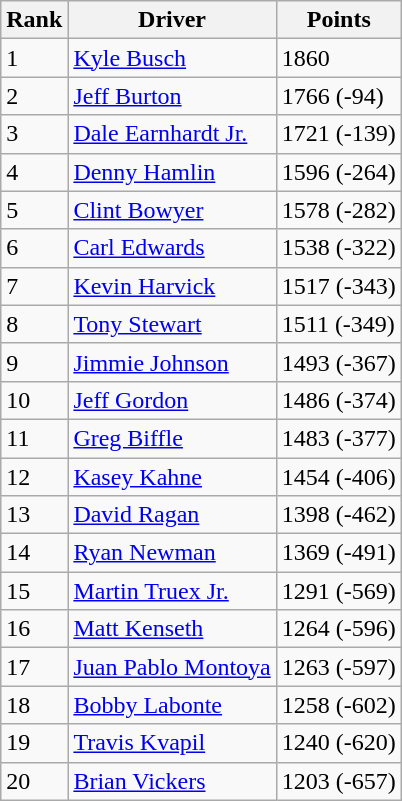<table class="wikitable">
<tr>
<th>Rank</th>
<th>Driver</th>
<th>Points</th>
</tr>
<tr>
<td>1</td>
<td><a href='#'>Kyle Busch</a></td>
<td>1860</td>
</tr>
<tr>
<td>2</td>
<td><a href='#'>Jeff Burton</a></td>
<td>1766 (-94)</td>
</tr>
<tr>
<td>3</td>
<td><a href='#'>Dale Earnhardt Jr.</a></td>
<td>1721 (-139)</td>
</tr>
<tr>
<td>4</td>
<td><a href='#'>Denny Hamlin</a></td>
<td>1596 (-264)</td>
</tr>
<tr>
<td>5</td>
<td><a href='#'>Clint Bowyer</a></td>
<td>1578 (-282)</td>
</tr>
<tr>
<td>6</td>
<td><a href='#'>Carl Edwards</a></td>
<td>1538 (-322)</td>
</tr>
<tr>
<td>7</td>
<td><a href='#'>Kevin Harvick</a></td>
<td>1517 (-343)</td>
</tr>
<tr>
<td>8</td>
<td><a href='#'>Tony Stewart</a></td>
<td>1511 (-349)</td>
</tr>
<tr>
<td>9</td>
<td><a href='#'>Jimmie Johnson</a></td>
<td>1493 (-367)</td>
</tr>
<tr>
<td>10</td>
<td><a href='#'>Jeff Gordon</a></td>
<td>1486 (-374)</td>
</tr>
<tr>
<td>11</td>
<td><a href='#'>Greg Biffle</a></td>
<td>1483 (-377)</td>
</tr>
<tr>
<td>12</td>
<td><a href='#'>Kasey Kahne</a></td>
<td>1454 (-406)</td>
</tr>
<tr>
<td>13</td>
<td><a href='#'>David Ragan</a></td>
<td>1398 (-462)</td>
</tr>
<tr>
<td>14</td>
<td><a href='#'>Ryan Newman</a></td>
<td>1369 (-491)</td>
</tr>
<tr>
<td>15</td>
<td><a href='#'>Martin Truex Jr.</a></td>
<td>1291 (-569)</td>
</tr>
<tr>
<td>16</td>
<td><a href='#'>Matt Kenseth</a></td>
<td>1264 (-596)</td>
</tr>
<tr>
<td>17</td>
<td><a href='#'>Juan Pablo Montoya</a></td>
<td>1263 (-597)</td>
</tr>
<tr>
<td>18</td>
<td><a href='#'>Bobby Labonte</a></td>
<td>1258 (-602)</td>
</tr>
<tr>
<td>19</td>
<td><a href='#'>Travis Kvapil</a></td>
<td>1240 (-620)</td>
</tr>
<tr>
<td>20</td>
<td><a href='#'>Brian Vickers</a></td>
<td>1203 (-657)</td>
</tr>
</table>
